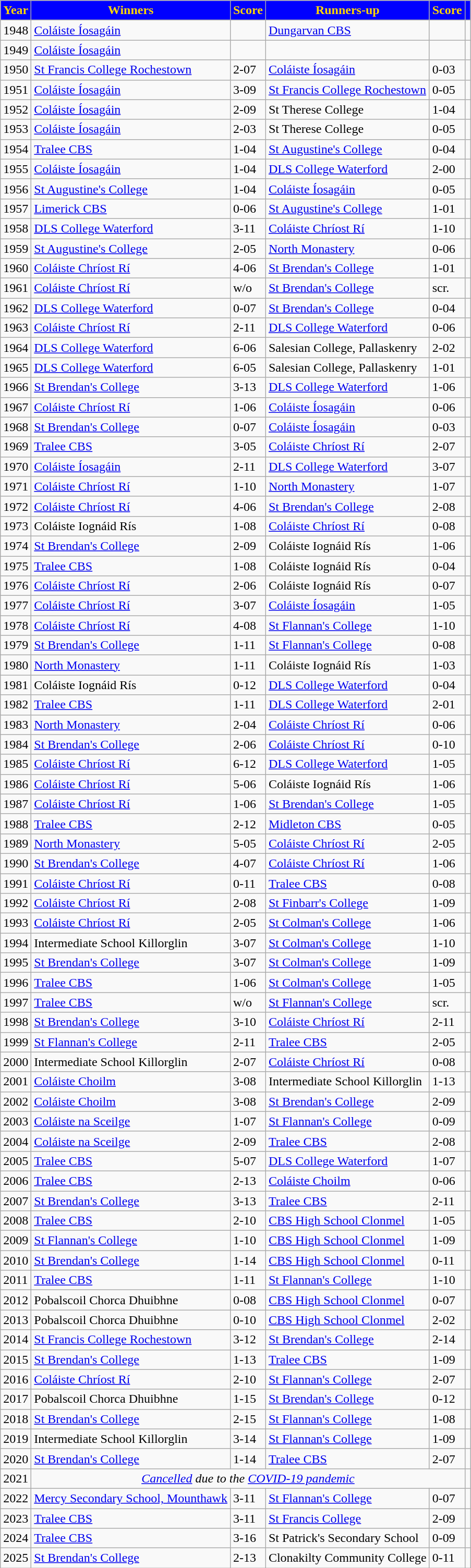<table class="wikitable sortable" style="text-align:left;">
<tr>
<th style="background:blue;color:gold;">Year</th>
<th style="background:blue;color:gold;">Winners</th>
<th style="background:blue;color:gold;">Score</th>
<th style="background:blue;color:gold;">Runners-up</th>
<th style="background:blue;color:gold;">Score</th>
<th style="background:blue;color:gold;"></th>
</tr>
<tr>
<td>1948</td>
<td><a href='#'>Coláiste Íosagáin</a></td>
<td></td>
<td><a href='#'>Dungarvan CBS</a></td>
<td></td>
<td></td>
</tr>
<tr>
<td>1949</td>
<td><a href='#'>Coláiste Íosagáin</a></td>
<td></td>
<td></td>
<td></td>
<td></td>
</tr>
<tr>
<td>1950</td>
<td><a href='#'>St Francis College Rochestown</a></td>
<td>2-07</td>
<td><a href='#'>Coláiste Íosagáin</a></td>
<td>0-03</td>
<td></td>
</tr>
<tr>
<td>1951</td>
<td><a href='#'>Coláiste Íosagáin</a></td>
<td>3-09</td>
<td><a href='#'>St Francis College Rochestown</a></td>
<td>0-05</td>
<td></td>
</tr>
<tr>
<td>1952</td>
<td><a href='#'>Coláiste Íosagáin</a></td>
<td>2-09</td>
<td>St Therese College</td>
<td>1-04</td>
<td></td>
</tr>
<tr>
<td>1953</td>
<td><a href='#'>Coláiste Íosagáin</a></td>
<td>2-03</td>
<td>St Therese College</td>
<td>0-05</td>
<td></td>
</tr>
<tr>
<td>1954</td>
<td><a href='#'>Tralee CBS</a></td>
<td>1-04</td>
<td><a href='#'>St Augustine's College</a></td>
<td>0-04</td>
<td></td>
</tr>
<tr>
<td>1955</td>
<td><a href='#'>Coláiste Íosagáin</a></td>
<td>1-04</td>
<td><a href='#'>DLS College Waterford</a></td>
<td>2-00</td>
<td></td>
</tr>
<tr>
<td>1956</td>
<td><a href='#'>St Augustine's College</a></td>
<td>1-04</td>
<td><a href='#'>Coláiste Íosagáin</a></td>
<td>0-05</td>
<td></td>
</tr>
<tr>
<td>1957</td>
<td><a href='#'>Limerick CBS</a></td>
<td>0-06</td>
<td><a href='#'>St Augustine's College</a></td>
<td>1-01</td>
<td></td>
</tr>
<tr>
<td>1958</td>
<td><a href='#'>DLS College Waterford</a></td>
<td>3-11</td>
<td><a href='#'>Coláiste Chríost Rí</a></td>
<td>1-10</td>
<td></td>
</tr>
<tr>
<td>1959</td>
<td><a href='#'>St Augustine's College</a></td>
<td>2-05</td>
<td><a href='#'>North Monastery</a></td>
<td>0-06</td>
<td></td>
</tr>
<tr>
<td>1960</td>
<td><a href='#'>Coláiste Chríost Rí</a></td>
<td>4-06</td>
<td><a href='#'>St Brendan's College</a></td>
<td>1-01</td>
<td></td>
</tr>
<tr>
<td>1961</td>
<td><a href='#'>Coláiste Chríost Rí</a></td>
<td>w/o</td>
<td><a href='#'>St Brendan's College</a></td>
<td>scr.</td>
<td></td>
</tr>
<tr>
<td>1962</td>
<td><a href='#'>DLS College Waterford</a></td>
<td>0-07</td>
<td><a href='#'>St Brendan's College</a></td>
<td>0-04</td>
<td></td>
</tr>
<tr>
<td>1963</td>
<td><a href='#'>Coláiste Chríost Rí</a></td>
<td>2-11</td>
<td><a href='#'>DLS College Waterford</a></td>
<td>0-06</td>
<td></td>
</tr>
<tr>
<td>1964</td>
<td><a href='#'>DLS College Waterford</a></td>
<td>6-06</td>
<td>Salesian College, Pallaskenry</td>
<td>2-02</td>
<td></td>
</tr>
<tr>
<td>1965</td>
<td><a href='#'>DLS College Waterford</a></td>
<td>6-05</td>
<td>Salesian College, Pallaskenry</td>
<td>1-01</td>
<td></td>
</tr>
<tr>
<td>1966</td>
<td><a href='#'>St Brendan's College</a></td>
<td>3-13</td>
<td><a href='#'>DLS College Waterford</a></td>
<td>1-06</td>
<td></td>
</tr>
<tr>
<td>1967</td>
<td><a href='#'>Coláiste Chríost Rí</a></td>
<td>1-06</td>
<td><a href='#'>Coláiste Íosagáin</a></td>
<td>0-06</td>
<td></td>
</tr>
<tr>
<td>1968</td>
<td><a href='#'>St Brendan's College</a></td>
<td>0-07</td>
<td><a href='#'>Coláiste Íosagáin</a></td>
<td>0-03</td>
<td></td>
</tr>
<tr>
<td>1969</td>
<td><a href='#'>Tralee CBS</a></td>
<td>3-05</td>
<td><a href='#'>Coláiste Chríost Rí</a></td>
<td>2-07</td>
<td></td>
</tr>
<tr>
<td>1970</td>
<td><a href='#'>Coláiste Íosagáin</a></td>
<td>2-11</td>
<td><a href='#'>DLS College Waterford</a></td>
<td>3-07</td>
<td></td>
</tr>
<tr>
<td>1971</td>
<td><a href='#'>Coláiste Chríost Rí</a></td>
<td>1-10</td>
<td><a href='#'>North Monastery</a></td>
<td>1-07</td>
<td></td>
</tr>
<tr>
<td>1972</td>
<td><a href='#'>Coláiste Chríost Rí</a></td>
<td>4-06</td>
<td><a href='#'>St Brendan's College</a></td>
<td>2-08</td>
<td></td>
</tr>
<tr>
<td>1973</td>
<td>Coláiste Iognáid Rís</td>
<td>1-08</td>
<td><a href='#'>Coláiste Chríost Rí</a></td>
<td>0-08</td>
<td></td>
</tr>
<tr>
<td>1974</td>
<td><a href='#'>St Brendan's College</a></td>
<td>2-09</td>
<td>Coláiste Iognáid Rís</td>
<td>1-06</td>
<td></td>
</tr>
<tr>
<td>1975</td>
<td><a href='#'>Tralee CBS</a></td>
<td>1-08</td>
<td>Coláiste Iognáid Rís</td>
<td>0-04</td>
<td></td>
</tr>
<tr>
<td>1976</td>
<td><a href='#'>Coláiste Chríost Rí</a></td>
<td>2-06</td>
<td>Coláiste Iognáid Rís</td>
<td>0-07</td>
<td></td>
</tr>
<tr>
<td>1977</td>
<td><a href='#'>Coláiste Chríost Rí</a></td>
<td>3-07</td>
<td><a href='#'>Coláiste Íosagáin</a></td>
<td>1-05</td>
<td></td>
</tr>
<tr>
<td>1978</td>
<td><a href='#'>Coláiste Chríost Rí</a></td>
<td>4-08</td>
<td><a href='#'>St Flannan's College</a></td>
<td>1-10</td>
<td></td>
</tr>
<tr>
<td>1979</td>
<td><a href='#'>St Brendan's College</a></td>
<td>1-11</td>
<td><a href='#'>St Flannan's College</a></td>
<td>0-08</td>
<td></td>
</tr>
<tr>
<td>1980</td>
<td><a href='#'>North Monastery</a></td>
<td>1-11</td>
<td>Coláiste Iognáid Rís</td>
<td>1-03</td>
<td></td>
</tr>
<tr>
<td>1981</td>
<td>Coláiste Iognáid Rís</td>
<td>0-12</td>
<td><a href='#'>DLS College Waterford</a></td>
<td>0-04</td>
<td></td>
</tr>
<tr>
<td>1982</td>
<td><a href='#'>Tralee CBS</a></td>
<td>1-11</td>
<td><a href='#'>DLS College Waterford</a></td>
<td>2-01</td>
<td></td>
</tr>
<tr>
<td>1983</td>
<td><a href='#'>North Monastery</a></td>
<td>2-04</td>
<td><a href='#'>Coláiste Chríost Rí</a></td>
<td>0-06</td>
<td></td>
</tr>
<tr>
<td>1984</td>
<td><a href='#'>St Brendan's College</a></td>
<td>2-06</td>
<td><a href='#'>Coláiste Chríost Rí</a></td>
<td>0-10</td>
<td></td>
</tr>
<tr>
<td>1985</td>
<td><a href='#'>Coláiste Chríost Rí</a></td>
<td>6-12</td>
<td><a href='#'>DLS College Waterford</a></td>
<td>1-05</td>
<td></td>
</tr>
<tr>
<td>1986</td>
<td><a href='#'>Coláiste Chríost Rí</a></td>
<td>5-06</td>
<td>Coláiste Iognáid Rís</td>
<td>1-06</td>
<td></td>
</tr>
<tr>
<td>1987</td>
<td><a href='#'>Coláiste Chríost Rí</a></td>
<td>1-06</td>
<td><a href='#'>St Brendan's College</a></td>
<td>1-05</td>
<td></td>
</tr>
<tr>
<td>1988</td>
<td><a href='#'>Tralee CBS</a></td>
<td>2-12</td>
<td><a href='#'>Midleton CBS</a></td>
<td>0-05</td>
<td></td>
</tr>
<tr>
<td>1989</td>
<td><a href='#'>North Monastery</a></td>
<td>5-05</td>
<td><a href='#'>Coláiste Chríost Rí</a></td>
<td>2-05</td>
<td></td>
</tr>
<tr>
<td>1990</td>
<td><a href='#'>St Brendan's College</a></td>
<td>4-07</td>
<td><a href='#'>Coláiste Chríost Rí</a></td>
<td>1-06</td>
<td></td>
</tr>
<tr>
<td>1991</td>
<td><a href='#'>Coláiste Chríost Rí</a></td>
<td>0-11</td>
<td><a href='#'>Tralee CBS</a></td>
<td>0-08</td>
<td></td>
</tr>
<tr>
<td>1992</td>
<td><a href='#'>Coláiste Chríost Rí</a></td>
<td>2-08</td>
<td><a href='#'>St Finbarr's College</a></td>
<td>1-09</td>
<td></td>
</tr>
<tr>
<td>1993</td>
<td><a href='#'>Coláiste Chríost Rí</a></td>
<td>2-05</td>
<td><a href='#'>St Colman's College</a></td>
<td>1-06</td>
<td></td>
</tr>
<tr>
<td>1994</td>
<td>Intermediate School Killorglin</td>
<td>3-07</td>
<td><a href='#'>St Colman's College</a></td>
<td>1-10</td>
<td></td>
</tr>
<tr>
<td>1995</td>
<td><a href='#'>St Brendan's College</a></td>
<td>3-07</td>
<td><a href='#'>St Colman's College</a></td>
<td>1-09</td>
<td></td>
</tr>
<tr>
<td>1996</td>
<td><a href='#'>Tralee CBS</a></td>
<td>1-06</td>
<td><a href='#'>St Colman's College</a></td>
<td>1-05</td>
<td></td>
</tr>
<tr>
<td>1997</td>
<td><a href='#'>Tralee CBS</a></td>
<td>w/o</td>
<td><a href='#'>St Flannan's College</a></td>
<td>scr.</td>
<td></td>
</tr>
<tr>
<td>1998</td>
<td><a href='#'>St Brendan's College</a></td>
<td>3-10</td>
<td><a href='#'>Coláiste Chríost Rí</a></td>
<td>2-11</td>
<td></td>
</tr>
<tr>
<td>1999</td>
<td><a href='#'>St Flannan's College</a></td>
<td>2-11</td>
<td><a href='#'>Tralee CBS</a></td>
<td>2-05</td>
<td></td>
</tr>
<tr>
<td>2000</td>
<td>Intermediate School Killorglin</td>
<td>2-07</td>
<td><a href='#'>Coláiste Chríost Rí</a></td>
<td>0-08</td>
<td></td>
</tr>
<tr>
<td>2001</td>
<td><a href='#'>Coláiste Choilm</a></td>
<td>3-08</td>
<td>Intermediate School Killorglin</td>
<td>1-13</td>
<td></td>
</tr>
<tr>
<td>2002</td>
<td><a href='#'>Coláiste Choilm</a></td>
<td>3-08</td>
<td><a href='#'>St Brendan's College</a></td>
<td>2-09</td>
<td></td>
</tr>
<tr>
<td>2003</td>
<td><a href='#'>Coláiste na Sceilge</a></td>
<td>1-07</td>
<td><a href='#'>St Flannan's College</a></td>
<td>0-09</td>
<td></td>
</tr>
<tr>
<td>2004</td>
<td><a href='#'>Coláiste na Sceilge</a></td>
<td>2-09</td>
<td><a href='#'>Tralee CBS</a></td>
<td>2-08</td>
<td></td>
</tr>
<tr>
<td>2005</td>
<td><a href='#'>Tralee CBS</a></td>
<td>5-07</td>
<td><a href='#'>DLS College Waterford</a></td>
<td>1-07</td>
<td></td>
</tr>
<tr>
<td>2006</td>
<td><a href='#'>Tralee CBS</a></td>
<td>2-13</td>
<td><a href='#'>Coláiste Choilm</a></td>
<td>0-06</td>
<td></td>
</tr>
<tr>
<td>2007</td>
<td><a href='#'>St Brendan's College</a></td>
<td>3-13</td>
<td><a href='#'>Tralee CBS</a></td>
<td>2-11</td>
<td></td>
</tr>
<tr>
<td>2008</td>
<td><a href='#'>Tralee CBS</a></td>
<td>2-10</td>
<td><a href='#'>CBS High School Clonmel</a></td>
<td>1-05</td>
<td></td>
</tr>
<tr>
<td>2009</td>
<td><a href='#'>St Flannan's College</a></td>
<td>1-10</td>
<td><a href='#'>CBS High School Clonmel</a></td>
<td>1-09</td>
<td></td>
</tr>
<tr>
<td>2010</td>
<td><a href='#'>St Brendan's College</a></td>
<td>1-14</td>
<td><a href='#'>CBS High School Clonmel</a></td>
<td>0-11</td>
<td></td>
</tr>
<tr>
<td>2011</td>
<td><a href='#'>Tralee CBS</a></td>
<td>1-11</td>
<td><a href='#'>St Flannan's College</a></td>
<td>1-10</td>
<td></td>
</tr>
<tr>
<td>2012</td>
<td>Pobalscoil Chorca Dhuibhne</td>
<td>0-08</td>
<td><a href='#'>CBS High School Clonmel</a></td>
<td>0-07</td>
<td></td>
</tr>
<tr>
<td>2013</td>
<td>Pobalscoil Chorca Dhuibhne</td>
<td>0-10</td>
<td><a href='#'>CBS High School Clonmel</a></td>
<td>2-02</td>
<td></td>
</tr>
<tr>
<td>2014</td>
<td><a href='#'>St Francis College Rochestown</a></td>
<td>3-12</td>
<td><a href='#'>St Brendan's College</a></td>
<td>2-14</td>
<td></td>
</tr>
<tr>
<td>2015</td>
<td><a href='#'>St Brendan's College</a></td>
<td>1-13</td>
<td><a href='#'>Tralee CBS</a></td>
<td>1-09</td>
<td></td>
</tr>
<tr>
<td>2016</td>
<td><a href='#'>Coláiste Chríost Rí</a></td>
<td>2-10</td>
<td><a href='#'>St Flannan's College</a></td>
<td>2-07</td>
<td></td>
</tr>
<tr>
<td>2017</td>
<td>Pobalscoil Chorca Dhuibhne</td>
<td>1-15</td>
<td><a href='#'>St Brendan's College</a></td>
<td>0-12</td>
<td></td>
</tr>
<tr>
<td>2018</td>
<td><a href='#'>St Brendan's College</a></td>
<td>2-15</td>
<td><a href='#'>St Flannan's College</a></td>
<td>1-08</td>
<td></td>
</tr>
<tr>
<td>2019</td>
<td>Intermediate School Killorglin</td>
<td>3-14</td>
<td><a href='#'>St Flannan's College</a></td>
<td>1-09</td>
<td></td>
</tr>
<tr>
<td>2020</td>
<td><a href='#'>St Brendan's College</a></td>
<td>1-14</td>
<td><a href='#'>Tralee CBS</a></td>
<td>2-07</td>
<td></td>
</tr>
<tr>
<td>2021</td>
<td colspan=4 align=center><em><a href='#'>Cancelled</a> due to the <a href='#'>COVID-19 pandemic</a></em></td>
</tr>
<tr>
<td>2022</td>
<td><a href='#'>Mercy Secondary School, Mounthawk</a></td>
<td>3-11</td>
<td><a href='#'>St Flannan's College</a></td>
<td>0-07</td>
<td></td>
</tr>
<tr>
<td>2023</td>
<td><a href='#'>Tralee CBS</a></td>
<td>3-11</td>
<td><a href='#'>St Francis College</a></td>
<td>2-09</td>
<td></td>
</tr>
<tr>
<td>2024</td>
<td><a href='#'>Tralee CBS</a></td>
<td>3-16</td>
<td>St Patrick's Secondary School</td>
<td>0-09</td>
<td></td>
</tr>
<tr>
<td>2025</td>
<td><a href='#'>St Brendan's College</a></td>
<td>2-13</td>
<td>Clonakilty Community College</td>
<td>0-11</td>
<td></td>
</tr>
</table>
